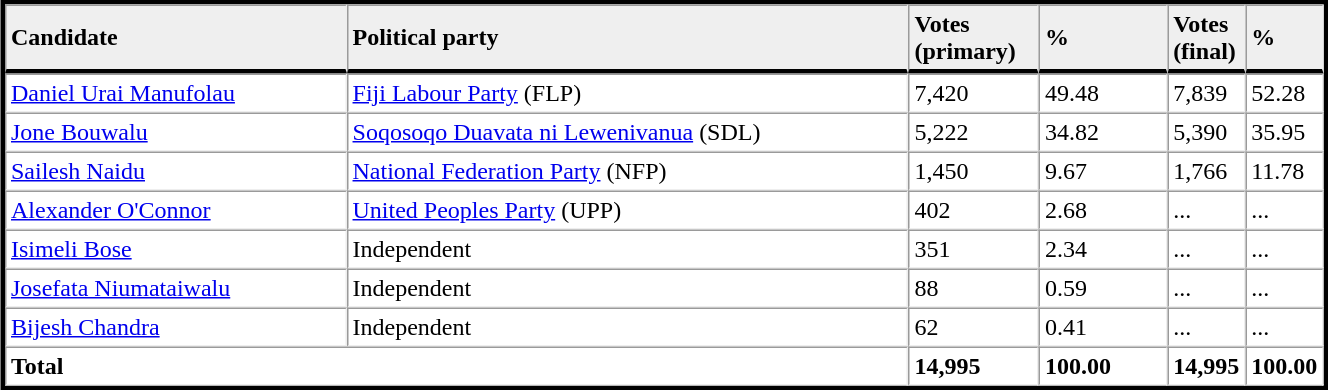<table table width="70%" border="1" align="center" cellpadding=3 cellspacing=0 style="margin:5px; border:3px solid;">
<tr>
<td td width="27%" style="border-bottom:3px solid; background:#efefef;"><strong>Candidate</strong></td>
<td td width="45%" style="border-bottom:3px solid; background:#efefef;"><strong>Political party</strong></td>
<td td width="10%" style="border-bottom:3px solid; background:#efefef;"><strong>Votes<br>(primary)</strong></td>
<td td width="10%" style="border-bottom:3px solid; background:#efefef;"><strong>%</strong></td>
<td td width="4%" style="border-bottom:3px solid; background:#efefef;"><strong>Votes<br>(final)</strong></td>
<td td width="4%" style="border-bottom:3px solid; background:#efefef;"><strong>%</strong></td>
</tr>
<tr>
<td><a href='#'>Daniel Urai Manufolau</a></td>
<td><a href='#'>Fiji Labour Party</a> (FLP)</td>
<td>7,420</td>
<td>49.48</td>
<td>7,839</td>
<td>52.28</td>
</tr>
<tr>
<td><a href='#'>Jone Bouwalu</a></td>
<td><a href='#'>Soqosoqo Duavata ni Lewenivanua</a> (SDL)</td>
<td>5,222</td>
<td>34.82</td>
<td>5,390</td>
<td>35.95</td>
</tr>
<tr>
<td><a href='#'>Sailesh Naidu</a></td>
<td><a href='#'>National Federation Party</a> (NFP)</td>
<td>1,450</td>
<td>9.67</td>
<td>1,766</td>
<td>11.78</td>
</tr>
<tr>
<td><a href='#'>Alexander O'Connor</a></td>
<td><a href='#'>United Peoples Party</a> (UPP)</td>
<td>402</td>
<td>2.68</td>
<td>...</td>
<td>...</td>
</tr>
<tr>
<td><a href='#'>Isimeli Bose</a></td>
<td>Independent</td>
<td>351</td>
<td>2.34</td>
<td>...</td>
<td>...</td>
</tr>
<tr>
<td><a href='#'>Josefata Niumataiwalu</a></td>
<td>Independent</td>
<td>88</td>
<td>0.59</td>
<td>...</td>
<td>...</td>
</tr>
<tr>
<td><a href='#'>Bijesh Chandra</a></td>
<td>Independent</td>
<td>62</td>
<td>0.41</td>
<td>...</td>
<td>...</td>
</tr>
<tr>
<td colspan=2><strong>Total</strong></td>
<td><strong>14,995</strong></td>
<td><strong>100.00</strong></td>
<td><strong>14,995</strong></td>
<td><strong>100.00</strong></td>
</tr>
<tr>
</tr>
</table>
